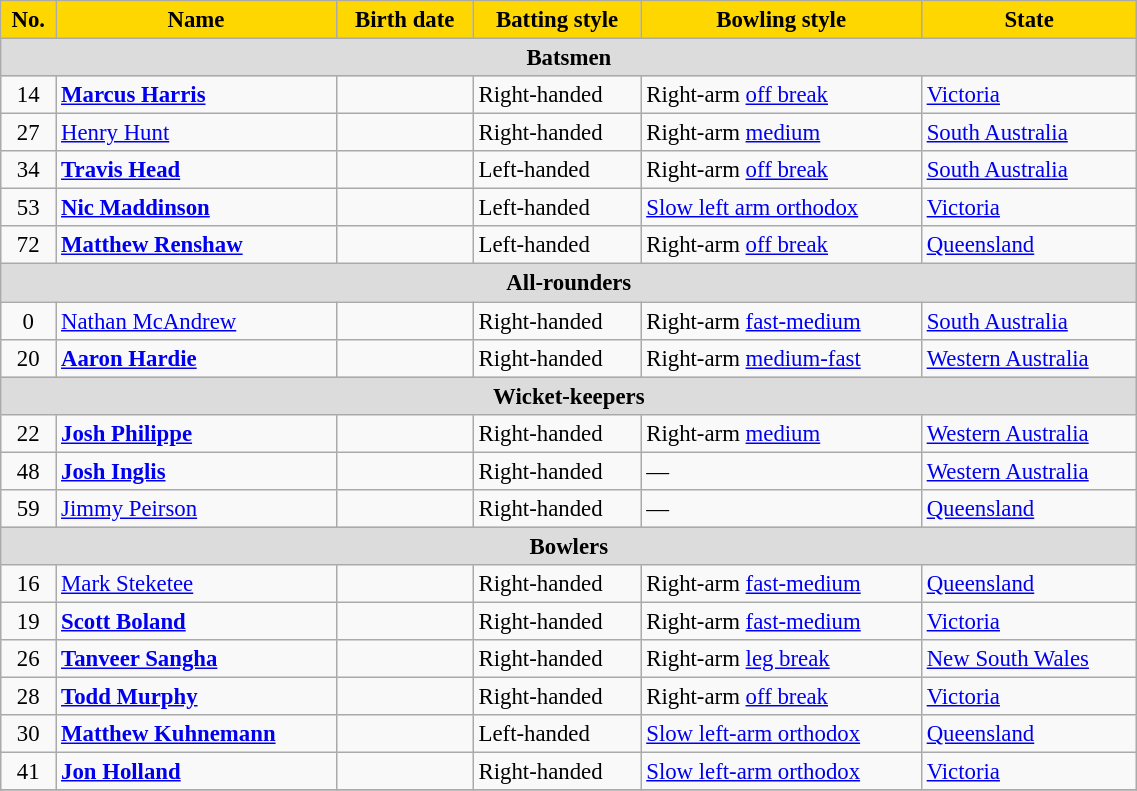<table class="wikitable" style="font-size:95%;" width="60%">
<tr>
<th style="background: #FFD700; color:black" align=right>No.</th>
<th style="background: #FFD700; color:black" align=right>Name</th>
<th style="background: #FFD700; color:black" align=right>Birth date</th>
<th style="background: #FFD700; color:black" align=right>Batting style</th>
<th style="background: #FFD700; color:black" align=right>Bowling style</th>
<th style="background: #FFD700; color:black" align=right>State</th>
</tr>
<tr>
<th colspan="6" style="background: #DCDCDC" align=right>Batsmen</th>
</tr>
<tr>
<td style="text-align:center">14</td>
<td><strong><a href='#'>Marcus Harris</a></strong></td>
<td></td>
<td>Right-handed</td>
<td>Right-arm <a href='#'>off break</a></td>
<td><a href='#'>Victoria</a></td>
</tr>
<tr>
<td style="text-align:center">27</td>
<td><a href='#'>Henry Hunt</a></td>
<td></td>
<td>Right-handed</td>
<td>Right-arm <a href='#'>medium</a></td>
<td><a href='#'>South Australia</a></td>
</tr>
<tr>
<td style="text-align:center">34</td>
<td><strong><a href='#'>Travis Head</a></strong></td>
<td></td>
<td>Left-handed</td>
<td>Right-arm <a href='#'>off break</a></td>
<td><a href='#'>South Australia</a></td>
</tr>
<tr>
<td style="text-align:center">53</td>
<td><strong><a href='#'>Nic Maddinson</a></strong></td>
<td></td>
<td>Left-handed</td>
<td><a href='#'>Slow left arm orthodox</a></td>
<td><a href='#'>Victoria</a></td>
</tr>
<tr>
<td style="text-align:center">72</td>
<td><strong><a href='#'>Matthew Renshaw</a></strong></td>
<td></td>
<td>Left-handed</td>
<td>Right-arm <a href='#'>off break</a></td>
<td><a href='#'>Queensland</a></td>
</tr>
<tr>
<th colspan="6" style="background: #DCDCDC" align=right>All-rounders</th>
</tr>
<tr>
<td style="text-align:center">0</td>
<td><a href='#'>Nathan McAndrew</a></td>
<td></td>
<td>Right-handed</td>
<td>Right-arm <a href='#'>fast-medium</a></td>
<td><a href='#'>South Australia</a></td>
</tr>
<tr>
<td style="text-align:center">20</td>
<td><strong><a href='#'>Aaron Hardie</a></strong></td>
<td></td>
<td>Right-handed</td>
<td>Right-arm <a href='#'>medium-fast</a></td>
<td><a href='#'>Western Australia</a></td>
</tr>
<tr>
<th colspan="6" style="background: #DCDCDC" align=right>Wicket-keepers</th>
</tr>
<tr>
<td style="text-align:center">22</td>
<td><strong><a href='#'>Josh Philippe</a></strong></td>
<td></td>
<td>Right-handed</td>
<td>Right-arm <a href='#'>medium</a></td>
<td><a href='#'>Western Australia</a></td>
</tr>
<tr>
<td style="text-align:center">48</td>
<td><strong><a href='#'>Josh Inglis</a></strong></td>
<td></td>
<td>Right-handed</td>
<td>—</td>
<td><a href='#'>Western Australia</a></td>
</tr>
<tr>
<td style="text-align:center">59</td>
<td><a href='#'>Jimmy Peirson</a></td>
<td></td>
<td>Right-handed</td>
<td>—</td>
<td><a href='#'>Queensland</a></td>
</tr>
<tr>
<th colspan="6" style="background: #DCDCDC" align=right>Bowlers</th>
</tr>
<tr>
<td style="text-align:center">16</td>
<td><a href='#'>Mark Steketee</a></td>
<td></td>
<td>Right-handed</td>
<td>Right-arm <a href='#'>fast-medium</a></td>
<td><a href='#'>Queensland</a></td>
</tr>
<tr>
<td style="text-align:center">19</td>
<td><strong><a href='#'>Scott Boland</a></strong></td>
<td></td>
<td>Right-handed</td>
<td>Right-arm <a href='#'>fast-medium</a></td>
<td><a href='#'>Victoria</a></td>
</tr>
<tr>
<td style="text-align:center">26</td>
<td><strong><a href='#'>Tanveer Sangha</a></strong></td>
<td></td>
<td>Right-handed</td>
<td>Right-arm <a href='#'>leg break</a></td>
<td><a href='#'>New South Wales</a></td>
</tr>
<tr>
<td style="text-align:center">28</td>
<td><strong><a href='#'>Todd Murphy</a></strong></td>
<td></td>
<td>Right-handed</td>
<td>Right-arm <a href='#'>off break</a></td>
<td><a href='#'>Victoria</a></td>
</tr>
<tr>
<td style="text-align:center">30</td>
<td><strong><a href='#'>Matthew Kuhnemann</a></strong></td>
<td></td>
<td>Left-handed</td>
<td><a href='#'>Slow left-arm orthodox</a></td>
<td><a href='#'>Queensland</a></td>
</tr>
<tr>
<td style="text-align:center">41</td>
<td><strong><a href='#'>Jon Holland</a></strong></td>
<td></td>
<td>Right-handed</td>
<td><a href='#'>Slow left-arm orthodox</a></td>
<td><a href='#'>Victoria</a></td>
</tr>
<tr>
</tr>
</table>
